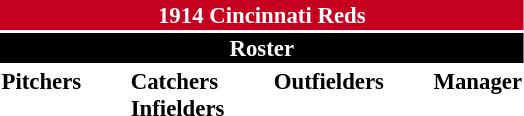<table class="toccolours" style="font-size: 95%;">
<tr>
<th colspan="10" style="background:#c6011f; color:white; text-align:center;">1914 Cincinnati Reds</th>
</tr>
<tr>
<td colspan="10" style="background:black; color:white; text-align:center;"><strong>Roster</strong></td>
</tr>
<tr>
<td valign="top"><strong>Pitchers</strong><br>













</td>
<td style="width:25px;"></td>
<td valign="top"><strong>Catchers</strong><br>



<strong>Infielders</strong>









</td>
<td style="width:25px;"></td>
<td valign="top"><strong>Outfielders</strong><br>











</td>
<td style="width:25px;"></td>
<td valign="top"><strong>Manager</strong><br></td>
</tr>
</table>
